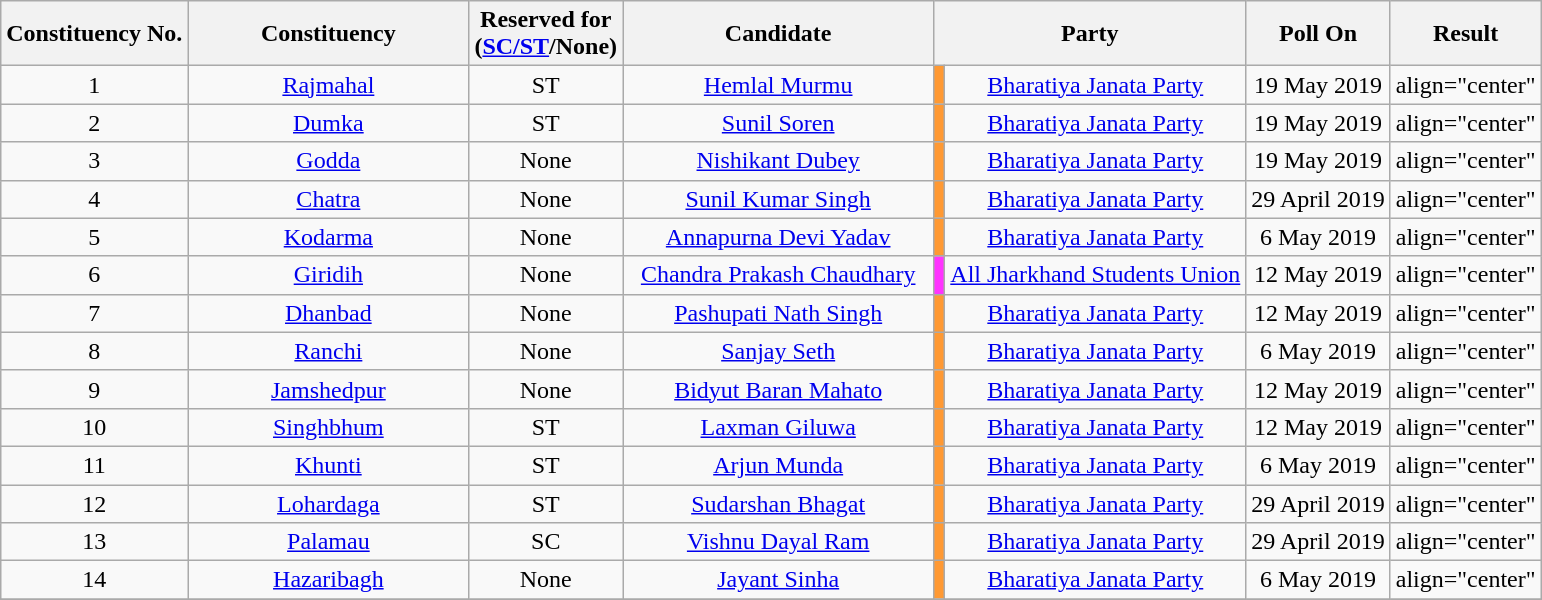<table class="wikitable sortable" style="text-align:center;">
<tr>
<th>Constituency No.</th>
<th style="width:180px;">Constituency</th>
<th>Reserved for<br>(<a href='#'>SC/ST</a>/None)</th>
<th style="width:200px;">Candidate</th>
<th colspan="2">Party</th>
<th>Poll On</th>
<th>Result</th>
</tr>
<tr>
<td align="center">1</td>
<td><a href='#'>Rajmahal</a></td>
<td align="center">ST</td>
<td><a href='#'>Hemlal Murmu</a></td>
<td bgcolor=#FF9933></td>
<td><a href='#'>Bharatiya Janata Party</a></td>
<td align="center">19 May 2019</td>
<td>align="center" </td>
</tr>
<tr>
<td align="center">2</td>
<td><a href='#'>Dumka</a></td>
<td align="center">ST</td>
<td><a href='#'>Sunil Soren</a></td>
<td bgcolor=#FF9933></td>
<td><a href='#'>Bharatiya Janata Party</a></td>
<td align="center">19 May 2019</td>
<td>align="center" </td>
</tr>
<tr>
<td align="center">3</td>
<td><a href='#'>Godda</a></td>
<td align="center">None</td>
<td><a href='#'>Nishikant Dubey</a></td>
<td bgcolor=#FF9933></td>
<td><a href='#'>Bharatiya Janata Party</a></td>
<td align="center">19 May 2019</td>
<td>align="center" </td>
</tr>
<tr>
<td align="center">4</td>
<td><a href='#'>Chatra</a></td>
<td align="center">None</td>
<td><a href='#'>Sunil Kumar Singh</a></td>
<td bgcolor=#FF9933></td>
<td><a href='#'>Bharatiya Janata Party</a></td>
<td align="center">29 April 2019</td>
<td>align="center" </td>
</tr>
<tr>
<td align="center">5</td>
<td><a href='#'>Kodarma</a></td>
<td align="center">None</td>
<td><a href='#'>Annapurna Devi Yadav</a></td>
<td bgcolor=#FF9933></td>
<td><a href='#'>Bharatiya Janata Party</a></td>
<td align="center">6 May 2019</td>
<td>align="center" </td>
</tr>
<tr>
<td align="center">6</td>
<td><a href='#'>Giridih</a></td>
<td align="center">None</td>
<td><a href='#'>Chandra Prakash Chaudhary</a></td>
<td bgcolor=#FF33FF></td>
<td><a href='#'>All Jharkhand Students Union</a></td>
<td align="center">12 May 2019</td>
<td>align="center" </td>
</tr>
<tr>
<td align="center">7</td>
<td><a href='#'>Dhanbad</a></td>
<td align="center">None</td>
<td><a href='#'>Pashupati Nath Singh</a></td>
<td bgcolor=#FF9933></td>
<td><a href='#'>Bharatiya Janata Party</a></td>
<td align="center">12 May 2019</td>
<td>align="center" </td>
</tr>
<tr>
<td align="center">8</td>
<td><a href='#'>Ranchi</a></td>
<td align="center">None</td>
<td><a href='#'>Sanjay Seth</a></td>
<td bgcolor="#FF9933"></td>
<td><a href='#'>Bharatiya Janata Party</a></td>
<td align="center">6 May 2019</td>
<td>align="center" </td>
</tr>
<tr>
<td align="center">9</td>
<td><a href='#'>Jamshedpur</a></td>
<td align="center">None</td>
<td><a href='#'>Bidyut Baran Mahato</a></td>
<td bgcolor=#FF9933></td>
<td><a href='#'>Bharatiya Janata Party</a></td>
<td align="center">12 May 2019</td>
<td>align="center" </td>
</tr>
<tr>
<td align="center">10</td>
<td><a href='#'>Singhbhum</a></td>
<td align="center">ST</td>
<td><a href='#'>Laxman Giluwa</a></td>
<td bgcolor=#FF9933></td>
<td><a href='#'>Bharatiya Janata Party</a></td>
<td align="center">12 May 2019</td>
<td>align="center" </td>
</tr>
<tr>
<td align="center">11</td>
<td><a href='#'>Khunti</a></td>
<td align="center">ST</td>
<td><a href='#'>Arjun Munda</a></td>
<td bgcolor=#FF9933></td>
<td><a href='#'>Bharatiya Janata Party</a></td>
<td align="center">6 May 2019</td>
<td>align="center" </td>
</tr>
<tr>
<td align="center">12</td>
<td><a href='#'>Lohardaga</a></td>
<td align="center">ST</td>
<td><a href='#'>Sudarshan Bhagat</a></td>
<td bgcolor=#FF9933></td>
<td><a href='#'>Bharatiya Janata Party</a></td>
<td align="center">29 April 2019</td>
<td>align="center" </td>
</tr>
<tr>
<td align="center">13</td>
<td><a href='#'>Palamau</a></td>
<td align="center">SC</td>
<td><a href='#'>Vishnu Dayal Ram</a></td>
<td bgcolor=#FF9933></td>
<td><a href='#'>Bharatiya Janata Party</a></td>
<td align="center">29 April 2019</td>
<td>align="center" </td>
</tr>
<tr>
<td align="center">14</td>
<td><a href='#'>Hazaribagh</a></td>
<td align="center">None</td>
<td><a href='#'>Jayant Sinha</a></td>
<td bgcolor=#FF9933></td>
<td><a href='#'>Bharatiya Janata Party</a></td>
<td align="center">6 May 2019</td>
<td>align="center" </td>
</tr>
<tr>
</tr>
</table>
